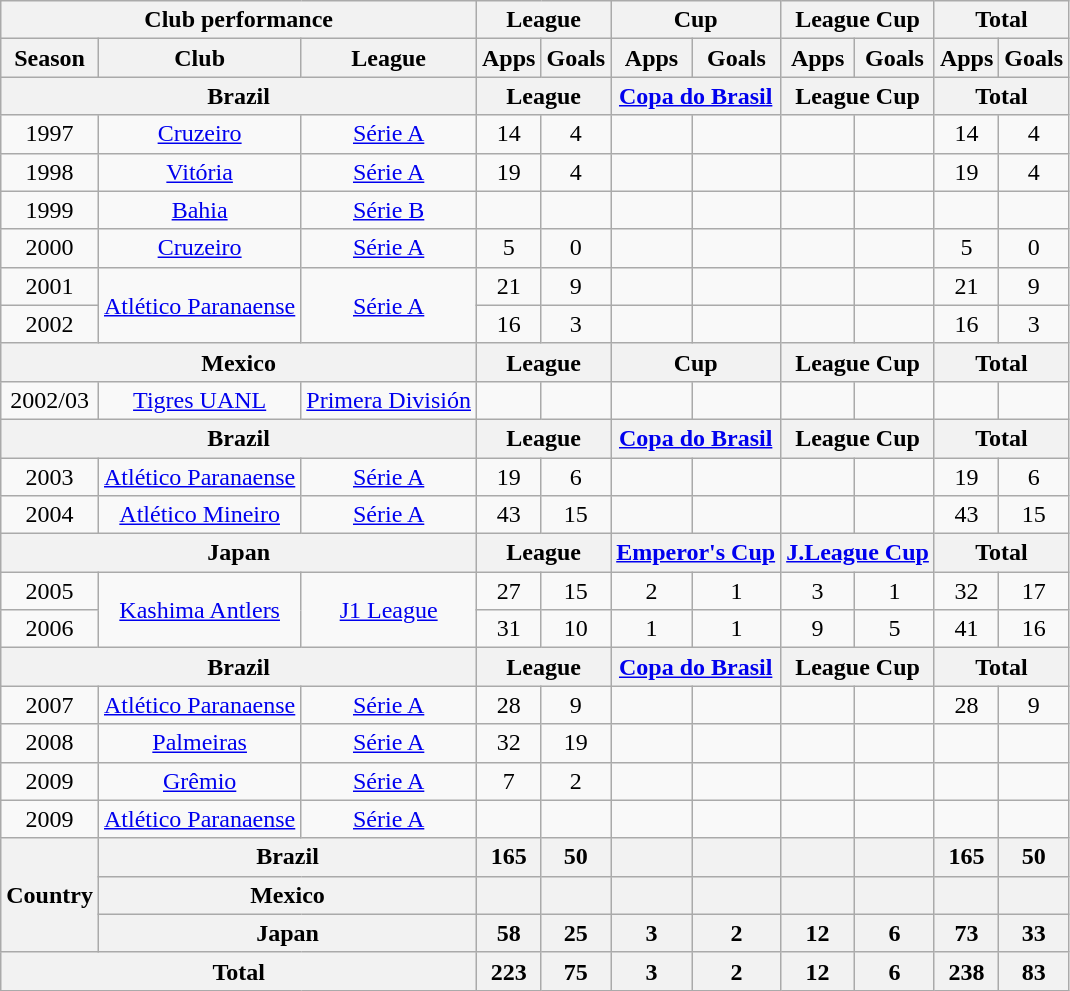<table class="wikitable" style="text-align:center;">
<tr>
<th colspan=3>Club performance</th>
<th colspan=2>League</th>
<th colspan=2>Cup</th>
<th colspan=2>League Cup</th>
<th colspan=2>Total</th>
</tr>
<tr>
<th>Season</th>
<th>Club</th>
<th>League</th>
<th>Apps</th>
<th>Goals</th>
<th>Apps</th>
<th>Goals</th>
<th>Apps</th>
<th>Goals</th>
<th>Apps</th>
<th>Goals</th>
</tr>
<tr>
<th colspan=3>Brazil</th>
<th colspan=2>League</th>
<th colspan=2><a href='#'>Copa do Brasil</a></th>
<th colspan=2>League Cup</th>
<th colspan=2>Total</th>
</tr>
<tr>
<td>1997</td>
<td><a href='#'>Cruzeiro</a></td>
<td><a href='#'>Série A</a></td>
<td>14</td>
<td>4</td>
<td></td>
<td></td>
<td></td>
<td></td>
<td>14</td>
<td>4</td>
</tr>
<tr>
<td>1998</td>
<td><a href='#'>Vitória</a></td>
<td><a href='#'>Série A</a></td>
<td>19</td>
<td>4</td>
<td></td>
<td></td>
<td></td>
<td></td>
<td>19</td>
<td>4</td>
</tr>
<tr>
<td>1999</td>
<td><a href='#'>Bahia</a></td>
<td><a href='#'>Série B</a></td>
<td></td>
<td></td>
<td></td>
<td></td>
<td></td>
<td></td>
<td></td>
<td></td>
</tr>
<tr>
<td>2000</td>
<td><a href='#'>Cruzeiro</a></td>
<td><a href='#'>Série A</a></td>
<td>5</td>
<td>0</td>
<td></td>
<td></td>
<td></td>
<td></td>
<td>5</td>
<td>0</td>
</tr>
<tr>
<td>2001</td>
<td rowspan="2"><a href='#'>Atlético Paranaense</a></td>
<td rowspan="2"><a href='#'>Série A</a></td>
<td>21</td>
<td>9</td>
<td></td>
<td></td>
<td></td>
<td></td>
<td>21</td>
<td>9</td>
</tr>
<tr>
<td>2002</td>
<td>16</td>
<td>3</td>
<td></td>
<td></td>
<td></td>
<td></td>
<td>16</td>
<td>3</td>
</tr>
<tr>
<th colspan=3>Mexico</th>
<th colspan=2>League</th>
<th colspan=2>Cup</th>
<th colspan=2>League Cup</th>
<th colspan=2>Total</th>
</tr>
<tr>
<td>2002/03</td>
<td><a href='#'>Tigres UANL</a></td>
<td><a href='#'>Primera División</a></td>
<td></td>
<td></td>
<td></td>
<td></td>
<td></td>
<td></td>
<td></td>
<td></td>
</tr>
<tr>
<th colspan=3>Brazil</th>
<th colspan=2>League</th>
<th colspan=2><a href='#'>Copa do Brasil</a></th>
<th colspan=2>League Cup</th>
<th colspan=2>Total</th>
</tr>
<tr>
<td>2003</td>
<td><a href='#'>Atlético Paranaense</a></td>
<td><a href='#'>Série A</a></td>
<td>19</td>
<td>6</td>
<td></td>
<td></td>
<td></td>
<td></td>
<td>19</td>
<td>6</td>
</tr>
<tr>
<td>2004</td>
<td><a href='#'>Atlético Mineiro</a></td>
<td><a href='#'>Série A</a></td>
<td>43</td>
<td>15</td>
<td></td>
<td></td>
<td></td>
<td></td>
<td>43</td>
<td>15</td>
</tr>
<tr>
<th colspan=3>Japan</th>
<th colspan=2>League</th>
<th colspan=2><a href='#'>Emperor's Cup</a></th>
<th colspan=2><a href='#'>J.League Cup</a></th>
<th colspan=2>Total</th>
</tr>
<tr>
<td>2005</td>
<td rowspan="2"><a href='#'>Kashima Antlers</a></td>
<td rowspan="2"><a href='#'>J1 League</a></td>
<td>27</td>
<td>15</td>
<td>2</td>
<td>1</td>
<td>3</td>
<td>1</td>
<td>32</td>
<td>17</td>
</tr>
<tr>
<td>2006</td>
<td>31</td>
<td>10</td>
<td>1</td>
<td>1</td>
<td>9</td>
<td>5</td>
<td>41</td>
<td>16</td>
</tr>
<tr>
<th colspan=3>Brazil</th>
<th colspan=2>League</th>
<th colspan=2><a href='#'>Copa do Brasil</a></th>
<th colspan=2>League Cup</th>
<th colspan=2>Total</th>
</tr>
<tr>
<td>2007</td>
<td><a href='#'>Atlético Paranaense</a></td>
<td><a href='#'>Série A</a></td>
<td>28</td>
<td>9</td>
<td></td>
<td></td>
<td></td>
<td></td>
<td>28</td>
<td>9</td>
</tr>
<tr>
<td>2008</td>
<td><a href='#'>Palmeiras</a></td>
<td><a href='#'>Série A</a></td>
<td>32</td>
<td>19</td>
<td></td>
<td></td>
<td></td>
<td></td>
<td></td>
<td></td>
</tr>
<tr>
<td>2009</td>
<td><a href='#'>Grêmio</a></td>
<td><a href='#'>Série A</a></td>
<td>7</td>
<td>2</td>
<td></td>
<td></td>
<td></td>
<td></td>
<td></td>
<td></td>
</tr>
<tr>
<td>2009</td>
<td><a href='#'>Atlético Paranaense</a></td>
<td><a href='#'>Série A</a></td>
<td></td>
<td></td>
<td></td>
<td></td>
<td></td>
<td></td>
<td></td>
<td></td>
</tr>
<tr>
<th rowspan=3>Country</th>
<th colspan=2>Brazil</th>
<th>165</th>
<th>50</th>
<th></th>
<th></th>
<th></th>
<th></th>
<th>165</th>
<th>50</th>
</tr>
<tr>
<th colspan=2>Mexico</th>
<th></th>
<th></th>
<th></th>
<th></th>
<th></th>
<th></th>
<th></th>
<th></th>
</tr>
<tr>
<th colspan=2>Japan</th>
<th>58</th>
<th>25</th>
<th>3</th>
<th>2</th>
<th>12</th>
<th>6</th>
<th>73</th>
<th>33</th>
</tr>
<tr>
<th colspan=3>Total</th>
<th>223</th>
<th>75</th>
<th>3</th>
<th>2</th>
<th>12</th>
<th>6</th>
<th>238</th>
<th>83</th>
</tr>
</table>
